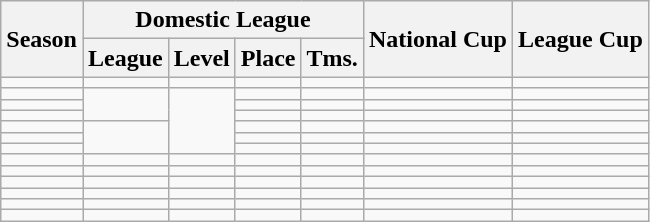<table class="wikitable">
<tr style="background:#f0f6fa;">
<th rowspan="2"><strong>Season</strong></th>
<th colspan="4"><strong>Domestic League</strong></th>
<th rowspan="2"><strong>National Cup</strong></th>
<th rowspan="2"><strong>League Cup</strong></th>
</tr>
<tr>
<th>League</th>
<th>Level</th>
<th>Place</th>
<th>Tms.</th>
</tr>
<tr>
<td></td>
<td></td>
<td></td>
<td></td>
<td></td>
<td></td>
<td></td>
</tr>
<tr>
<td></td>
<td rowspan="3"></td>
<td rowspan="6"></td>
<td></td>
<td></td>
<td></td>
<td></td>
</tr>
<tr>
<td></td>
<td></td>
<td></td>
<td></td>
<td></td>
</tr>
<tr>
<td></td>
<td></td>
<td></td>
<td></td>
<td></td>
</tr>
<tr>
<td></td>
<td rowspan="3"></td>
<td></td>
<td></td>
<td></td>
<td></td>
</tr>
<tr>
<td></td>
<td></td>
<td></td>
<td></td>
<td></td>
</tr>
<tr>
<td></td>
<td></td>
<td></td>
<td></td>
<td></td>
</tr>
<tr>
<td></td>
<td></td>
<td></td>
<td></td>
<td></td>
<td></td>
<td></td>
</tr>
<tr>
<td></td>
<td></td>
<td></td>
<td></td>
<td></td>
<td></td>
<td></td>
</tr>
<tr>
<td></td>
<td></td>
<td></td>
<td></td>
<td></td>
<td></td>
<td></td>
</tr>
<tr>
<td></td>
<td></td>
<td></td>
<td></td>
<td></td>
<td></td>
<td></td>
</tr>
<tr>
<td></td>
<td></td>
<td></td>
<td></td>
<td></td>
<td></td>
<td></td>
</tr>
<tr>
<td></td>
<td></td>
<td></td>
<td></td>
<td></td>
<td></td>
<td></td>
</tr>
</table>
